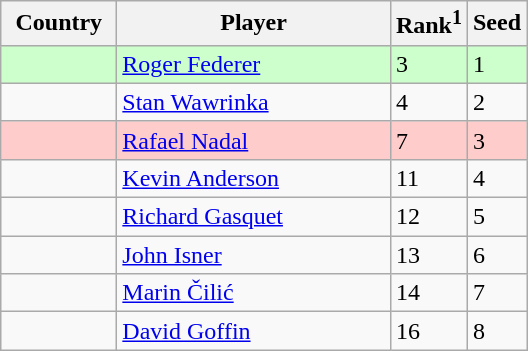<table class="sortable wikitable">
<tr>
<th width="70">Country</th>
<th width="175">Player</th>
<th>Rank<sup>1</sup></th>
<th>Seed</th>
</tr>
<tr style="background:#cfc;">
<td></td>
<td><a href='#'>Roger Federer</a></td>
<td>3</td>
<td>1</td>
</tr>
<tr>
<td></td>
<td><a href='#'>Stan Wawrinka</a></td>
<td>4</td>
<td>2</td>
</tr>
<tr style="background:#fcc;">
<td></td>
<td><a href='#'>Rafael Nadal</a></td>
<td>7</td>
<td>3</td>
</tr>
<tr>
<td></td>
<td><a href='#'>Kevin Anderson</a></td>
<td>11</td>
<td>4</td>
</tr>
<tr>
<td></td>
<td><a href='#'>Richard Gasquet</a></td>
<td>12</td>
<td>5</td>
</tr>
<tr>
<td></td>
<td><a href='#'>John Isner</a></td>
<td>13</td>
<td>6</td>
</tr>
<tr>
<td></td>
<td><a href='#'>Marin Čilić</a></td>
<td>14</td>
<td>7</td>
</tr>
<tr>
<td></td>
<td><a href='#'>David Goffin</a></td>
<td>16</td>
<td>8</td>
</tr>
</table>
